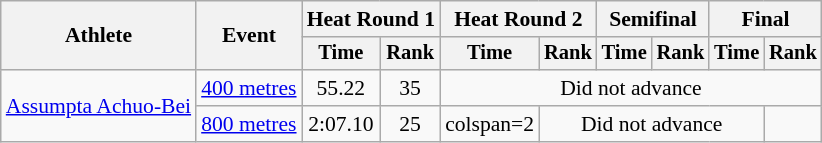<table class=wikitable style="font-size:90%; text-align:center">
<tr>
<th rowspan=2>Athlete</th>
<th rowspan=2>Event</th>
<th colspan=2>Heat Round 1</th>
<th colspan=2>Heat Round 2</th>
<th colspan=2>Semifinal</th>
<th colspan=2>Final</th>
</tr>
<tr style=font-size:95%>
<th>Time</th>
<th>Rank</th>
<th>Time</th>
<th>Rank</th>
<th>Time</th>
<th>Rank</th>
<th>Time</th>
<th>Rank</th>
</tr>
<tr align=center>
<td align=left rowspan=2><a href='#'>Assumpta Achuo-Bei</a></td>
<td align=left><a href='#'>400 metres</a></td>
<td>55.22</td>
<td>35</td>
<td colspan=6>Did not advance</td>
</tr>
<tr align=center>
<td align=left><a href='#'>800 metres</a></td>
<td>2:07.10</td>
<td>25</td>
<td>colspan=2</td>
<td colspan=4>Did not advance</td>
</tr>
</table>
